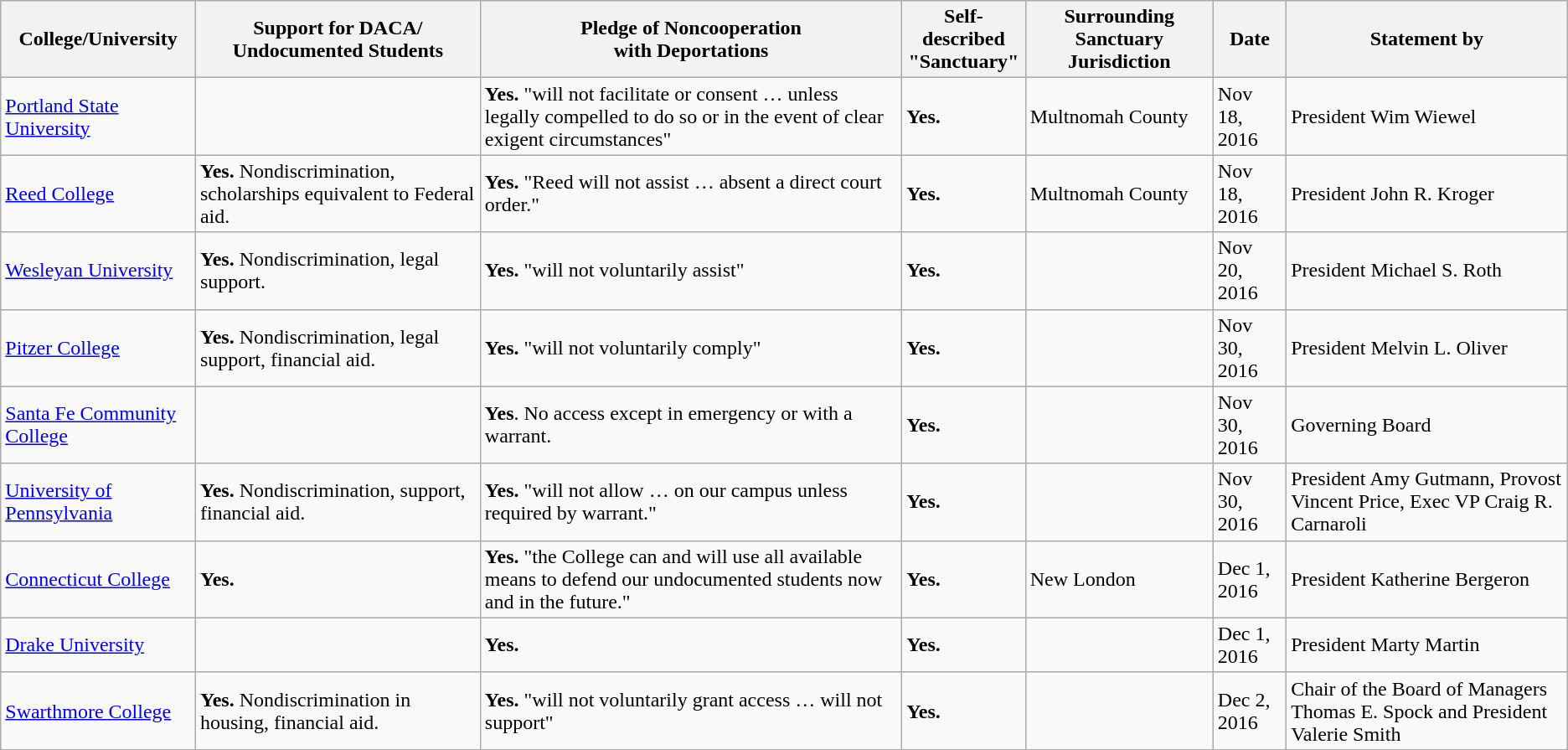<table class="wikitable sortable">
<tr>
<th>College/University</th>
<th>Support for DACA/<br>Undocumented Students</th>
<th>Pledge of Noncooperation<br>with Deportations</th>
<th>Self-described<br>"Sanctuary"</th>
<th>Surrounding Sanctuary Jurisdiction</th>
<th>Date</th>
<th>Statement by</th>
</tr>
<tr>
<td><a href='#'>Portland State University</a></td>
<td></td>
<td><strong>Yes.</strong> "will not facilitate or consent … unless legally compelled to do so or in the event of clear exigent circumstances"</td>
<td><strong>Yes.</strong></td>
<td>Multnomah County</td>
<td>Nov 18, 2016</td>
<td>President Wim Wiewel</td>
</tr>
<tr>
<td><a href='#'>Reed College</a></td>
<td><strong>Yes.</strong> Nondiscrimination, scholarships equivalent to Federal aid.</td>
<td><strong>Yes.</strong> "Reed will not assist … absent a direct court order."</td>
<td><strong>Yes.</strong></td>
<td>Multnomah County</td>
<td>Nov 18, 2016</td>
<td>President John R. Kroger</td>
</tr>
<tr>
<td><a href='#'>Wesleyan University</a></td>
<td><strong>Yes.</strong> Nondiscrimination, legal support.</td>
<td><strong>Yes.</strong> "will not voluntarily assist"</td>
<td><strong>Yes.</strong></td>
<td></td>
<td>Nov 20, 2016</td>
<td>President Michael S. Roth</td>
</tr>
<tr>
<td><a href='#'>Pitzer College</a></td>
<td><strong>Yes.</strong> Nondiscrimination, legal support, financial aid.</td>
<td><strong>Yes.</strong> "will not voluntarily comply"</td>
<td><strong>Yes.</strong></td>
<td></td>
<td>Nov 30, 2016</td>
<td>President Melvin L. Oliver</td>
</tr>
<tr>
<td><a href='#'>Santa Fe Community College</a></td>
<td></td>
<td><strong>Yes</strong>. No access except in emergency or with a warrant.</td>
<td><strong>Yes.</strong></td>
<td></td>
<td>Nov 30, 2016</td>
<td>Governing Board</td>
</tr>
<tr>
<td><a href='#'>University of Pennsylvania</a></td>
<td><strong>Yes.</strong> Nondiscrimination, support, financial aid.</td>
<td><strong>Yes.</strong> "will not allow … on our campus unless required by warrant."</td>
<td><strong>Yes.</strong></td>
<td></td>
<td>Nov 30, 2016</td>
<td>President Amy Gutmann, Provost<br>Vincent Price, Exec VP Craig R. Carnaroli</td>
</tr>
<tr>
<td><a href='#'>Connecticut College</a></td>
<td><strong>Yes.</strong></td>
<td><strong>Yes.</strong> "the College can and will use all available means to defend our undocumented students now and in the future."</td>
<td><strong>Yes.</strong></td>
<td>New London</td>
<td>Dec 1, 2016</td>
<td>President Katherine Bergeron</td>
</tr>
<tr>
<td><a href='#'>Drake University</a></td>
<td></td>
<td><strong>Yes.</strong></td>
<td><strong>Yes.</strong></td>
<td></td>
<td>Dec 1, 2016</td>
<td>President Marty Martin</td>
</tr>
<tr>
<td><a href='#'>Swarthmore College</a></td>
<td><strong>Yes.</strong> Nondiscrimination in housing, financial aid.</td>
<td><strong>Yes.</strong> "will not voluntarily grant access … will not support"</td>
<td><strong>Yes.</strong></td>
<td></td>
<td>Dec 2, 2016</td>
<td>Chair of the Board of Managers Thomas E. Spock and President Valerie Smith</td>
</tr>
</table>
